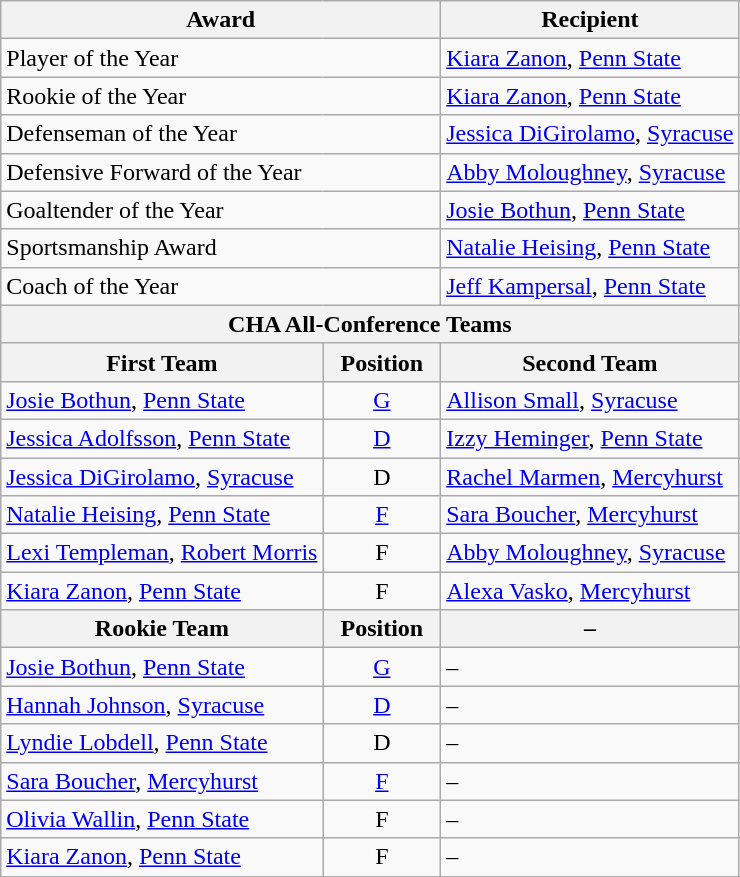<table class="wikitable">
<tr>
<th colspan=2>Award</th>
<th>Recipient</th>
</tr>
<tr>
<td colspan=2>Player of the Year</td>
<td><a href='#'>Kiara Zanon</a>, <a href='#'>Penn State</a></td>
</tr>
<tr>
<td colspan=2>Rookie of the Year</td>
<td><a href='#'>Kiara Zanon</a>, <a href='#'>Penn State</a></td>
</tr>
<tr>
<td colspan=2>Defenseman of the Year</td>
<td><a href='#'>Jessica DiGirolamo</a>, <a href='#'>Syracuse</a></td>
</tr>
<tr>
<td colspan=2>Defensive Forward of the Year</td>
<td><a href='#'>Abby Moloughney</a>, <a href='#'>Syracuse</a></td>
</tr>
<tr>
<td colspan=2>Goaltender of the Year</td>
<td><a href='#'>Josie Bothun</a>, <a href='#'>Penn State</a></td>
</tr>
<tr>
<td colspan=2>Sportsmanship Award</td>
<td><a href='#'>Natalie Heising</a>, <a href='#'>Penn State</a></td>
</tr>
<tr>
<td colspan=2>Coach of the Year</td>
<td><a href='#'>Jeff Kampersal</a>, <a href='#'>Penn State</a></td>
</tr>
<tr>
<th colspan=3>CHA All-Conference Teams</th>
</tr>
<tr>
<th>First Team</th>
<th>  Position  </th>
<th>Second Team</th>
</tr>
<tr>
<td><a href='#'>Josie Bothun</a>, <a href='#'>Penn State</a></td>
<td align=center><a href='#'>G</a></td>
<td><a href='#'>Allison Small</a>, <a href='#'>Syracuse</a></td>
</tr>
<tr>
<td><a href='#'>Jessica Adolfsson</a>, <a href='#'>Penn State</a></td>
<td align=center><a href='#'>D</a></td>
<td><a href='#'>Izzy Heminger</a>, <a href='#'>Penn State</a></td>
</tr>
<tr>
<td><a href='#'>Jessica DiGirolamo</a>, <a href='#'>Syracuse</a></td>
<td align=center>D</td>
<td><a href='#'>Rachel Marmen</a>, <a href='#'>Mercyhurst</a></td>
</tr>
<tr>
<td><a href='#'>Natalie Heising</a>, <a href='#'>Penn State</a></td>
<td align=center><a href='#'>F</a></td>
<td><a href='#'>Sara Boucher</a>, <a href='#'>Mercyhurst</a></td>
</tr>
<tr>
<td><a href='#'>Lexi Templeman</a>, <a href='#'>Robert Morris</a></td>
<td align=center>F</td>
<td><a href='#'>Abby Moloughney</a>, <a href='#'>Syracuse</a></td>
</tr>
<tr>
<td><a href='#'>Kiara Zanon</a>, <a href='#'>Penn State</a></td>
<td align=center>F</td>
<td><a href='#'>Alexa Vasko</a>, <a href='#'>Mercyhurst</a></td>
</tr>
<tr>
<th>Rookie Team</th>
<th>  Position  </th>
<th>–</th>
</tr>
<tr>
<td><a href='#'>Josie Bothun</a>, <a href='#'>Penn State</a></td>
<td align=center><a href='#'>G</a></td>
<td>–</td>
</tr>
<tr>
<td><a href='#'>Hannah Johnson</a>, <a href='#'>Syracuse</a></td>
<td align=center><a href='#'>D</a></td>
<td>–</td>
</tr>
<tr>
<td><a href='#'>Lyndie Lobdell</a>, <a href='#'>Penn State</a></td>
<td align=center>D</td>
<td>–</td>
</tr>
<tr>
<td><a href='#'>Sara Boucher</a>, <a href='#'>Mercyhurst</a></td>
<td align=center><a href='#'>F</a></td>
<td>–</td>
</tr>
<tr>
<td><a href='#'>Olivia Wallin</a>, <a href='#'>Penn State</a></td>
<td align=center>F</td>
<td>–</td>
</tr>
<tr>
<td><a href='#'>Kiara Zanon</a>, <a href='#'>Penn State</a></td>
<td align=center>F</td>
<td>–</td>
</tr>
<tr>
</tr>
</table>
